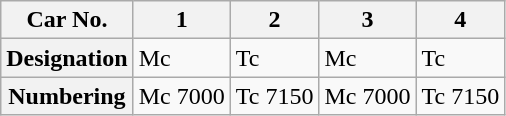<table class="wikitable">
<tr>
<th>Car No.</th>
<th>1</th>
<th>2</th>
<th>3</th>
<th>4</th>
</tr>
<tr>
<th>Designation</th>
<td>Mc</td>
<td>Tc</td>
<td>Mc</td>
<td>Tc</td>
</tr>
<tr>
<th>Numbering</th>
<td>Mc 7000</td>
<td>Tc 7150</td>
<td>Mc 7000</td>
<td>Tc 7150</td>
</tr>
</table>
